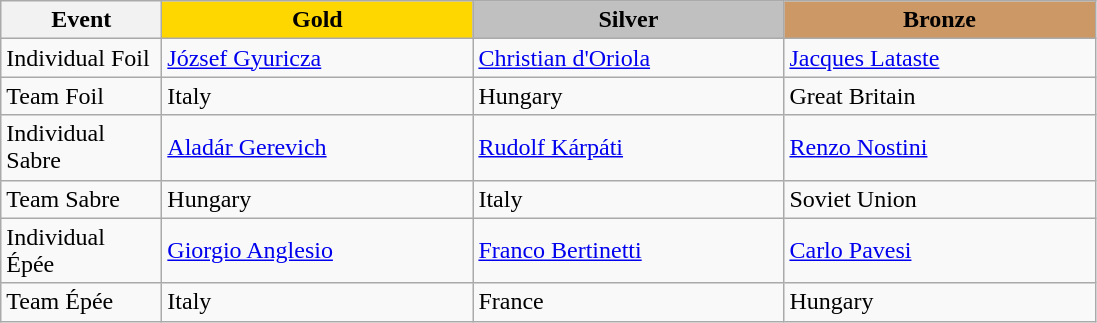<table class="wikitable">
<tr>
<th width="100">Event</th>
<th style="background-color:gold;" width="200"> Gold</th>
<th style="background-color:silver;" width="200"> Silver</th>
<th style="background-color:#CC9966;" width="200"> Bronze</th>
</tr>
<tr>
<td>Individual Foil</td>
<td> <a href='#'>József Gyuricza</a></td>
<td> <a href='#'>Christian d'Oriola</a></td>
<td> <a href='#'>Jacques Lataste</a></td>
</tr>
<tr>
<td>Team Foil</td>
<td> Italy</td>
<td> Hungary</td>
<td> Great Britain</td>
</tr>
<tr>
<td>Individual Sabre</td>
<td> <a href='#'>Aladár Gerevich</a></td>
<td> <a href='#'>Rudolf Kárpáti</a></td>
<td> <a href='#'>Renzo Nostini</a></td>
</tr>
<tr>
<td>Team Sabre</td>
<td> Hungary</td>
<td> Italy</td>
<td> Soviet Union</td>
</tr>
<tr>
<td>Individual Épée</td>
<td> <a href='#'>Giorgio Anglesio</a></td>
<td> <a href='#'>Franco Bertinetti</a></td>
<td> <a href='#'>Carlo Pavesi</a></td>
</tr>
<tr>
<td>Team Épée</td>
<td> Italy</td>
<td> France</td>
<td> Hungary</td>
</tr>
</table>
